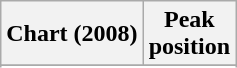<table class="wikitable sortable">
<tr>
<th align="left">Chart (2008)</th>
<th align="center">Peak<br>position</th>
</tr>
<tr>
</tr>
<tr>
</tr>
</table>
